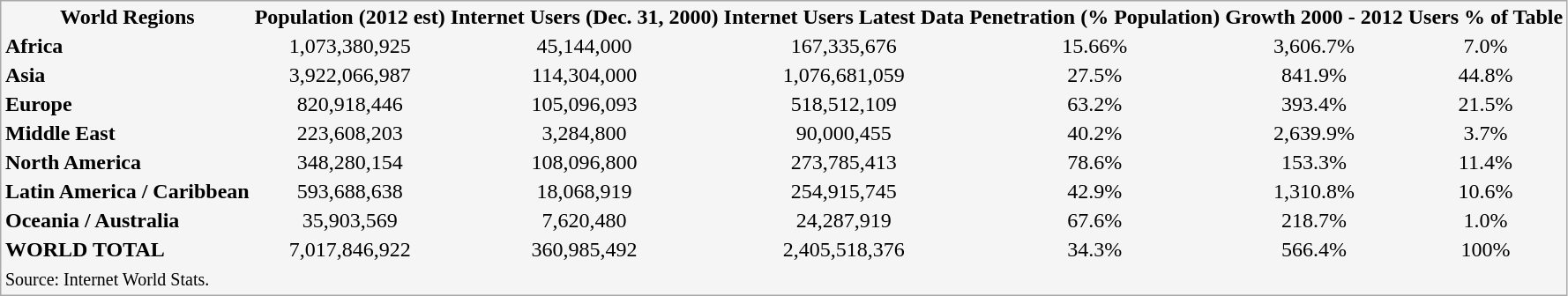<table style="border: 1px solid darkgray; background: WhiteSmoke; text-align:center;">
<tr>
<th>World Regions</th>
<th>Population (2012 est)</th>
<th>Internet Users (Dec. 31, 2000)</th>
<th>Internet Users Latest Data</th>
<th>Penetration (% Population)</th>
<th>Growth 2000 - 2012</th>
<th>Users % of Table</th>
</tr>
<tr>
<td style="text-align:left;"><strong>Africa</strong></td>
<td>1,073,380,925</td>
<td>45,144,000</td>
<td>167,335,676</td>
<td>15.66%</td>
<td>3,606.7%</td>
<td>7.0%</td>
</tr>
<tr>
<td style="text-align:left;"><strong>Asia</strong></td>
<td>3,922,066,987</td>
<td>114,304,000</td>
<td>1,076,681,059</td>
<td>27.5%</td>
<td>841.9%</td>
<td>44.8%</td>
</tr>
<tr>
<td style="text-align:left;"><strong>Europe</strong></td>
<td>820,918,446</td>
<td>105,096,093</td>
<td>518,512,109</td>
<td>63.2%</td>
<td>393.4%</td>
<td>21.5%</td>
</tr>
<tr>
<td style="text-align:left;"><strong>Middle East</strong></td>
<td>223,608,203</td>
<td>3,284,800</td>
<td>90,000,455</td>
<td>40.2%</td>
<td>2,639.9%</td>
<td>3.7%</td>
</tr>
<tr>
<td style="text-align:left;"><strong>North America</strong></td>
<td>348,280,154</td>
<td>108,096,800</td>
<td>273,785,413</td>
<td>78.6%</td>
<td>153.3%</td>
<td>11.4%</td>
</tr>
<tr>
<td style="text-align:left;"><strong>Latin America / Caribbean</strong></td>
<td>593,688,638</td>
<td>18,068,919</td>
<td>254,915,745</td>
<td>42.9%</td>
<td>1,310.8%</td>
<td>10.6%</td>
</tr>
<tr>
<td style="text-align:left;"><strong>Oceania / Australia</strong></td>
<td>35,903,569</td>
<td>7,620,480</td>
<td>24,287,919</td>
<td>67.6%</td>
<td>218.7%</td>
<td>1.0%</td>
</tr>
<tr>
<td style="text-align:left;"><strong>WORLD TOTAL</strong></td>
<td>7,017,846,922</td>
<td>360,985,492</td>
<td>2,405,518,376</td>
<td>34.3%</td>
<td>566.4%</td>
<td>100%</td>
</tr>
<tr>
<td colspan=3 style="text-align:left;"><small>Source: Internet World Stats.</small></td>
</tr>
</table>
